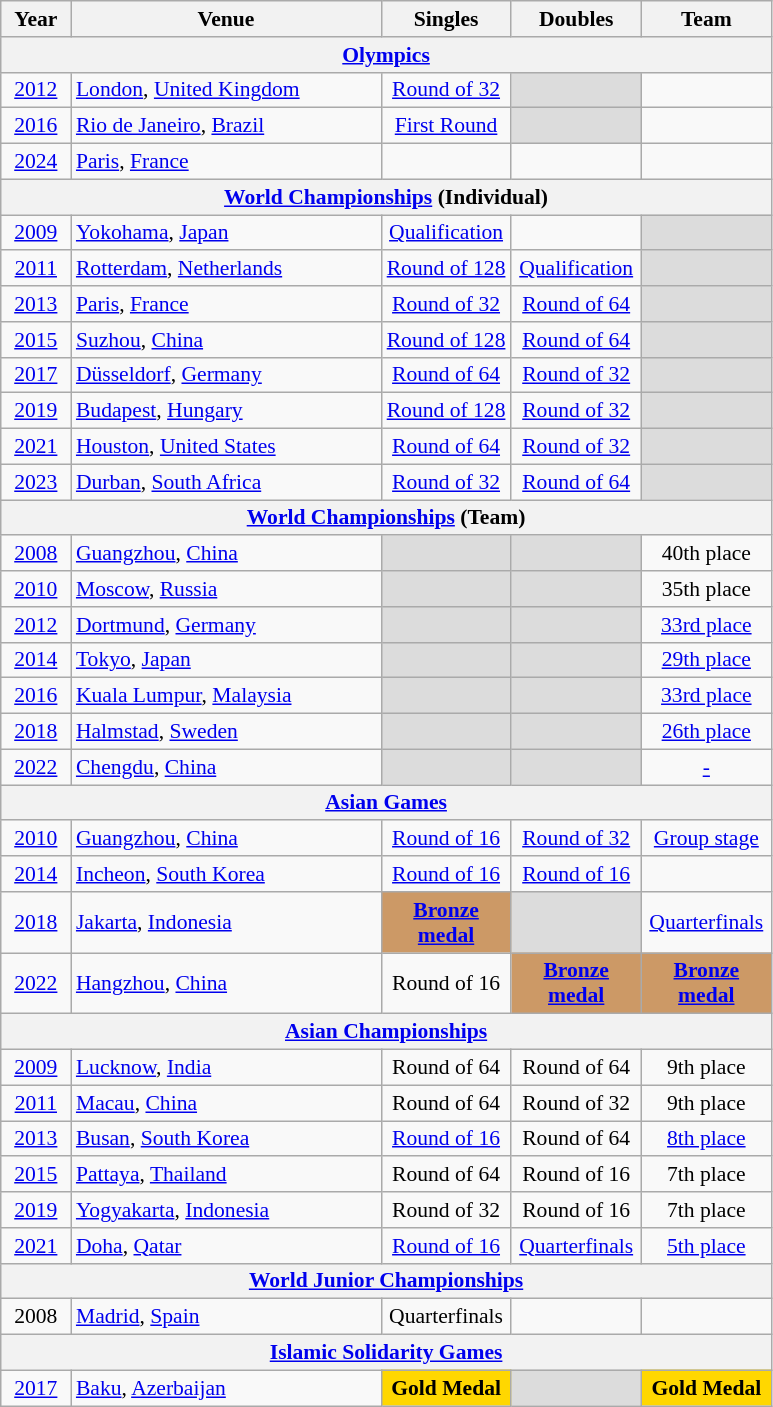<table class="wikitable" style="text-align:center; font-size:90%">
<tr>
<th width=40>Year</th>
<th width=200>Venue</th>
<th width=80>Singles</th>
<th width=80>Doubles</th>
<th width=80>Team</th>
</tr>
<tr>
<th colspan=5><a href='#'>Olympics</a></th>
</tr>
<tr>
<td><a href='#'>2012</a></td>
<td align=left><a href='#'>London</a>, <a href='#'>United Kingdom</a></td>
<td><a href='#'>Round of 32</a></td>
<td bgcolor=DCDCDC></td>
<td></td>
</tr>
<tr>
<td><a href='#'>2016</a></td>
<td align=left><a href='#'>Rio de Janeiro</a>, <a href='#'>Brazil</a></td>
<td><a href='#'>First Round</a></td>
<td bgcolor=DCDCDC></td>
<td></td>
</tr>
<tr>
<td><a href='#'>2024</a></td>
<td align=left><a href='#'>Paris</a>, <a href='#'>France</a></td>
<td></td>
<td></td>
<td></td>
</tr>
<tr>
<th colspan=5><a href='#'>World Championships</a> (Individual)</th>
</tr>
<tr>
<td><a href='#'>2009</a></td>
<td align=left><a href='#'>Yokohama</a>, <a href='#'>Japan</a></td>
<td><a href='#'>Qualification</a></td>
<td></td>
<td bgcolor=DCDCDC></td>
</tr>
<tr>
<td><a href='#'>2011</a></td>
<td align=left><a href='#'>Rotterdam</a>, <a href='#'>Netherlands</a></td>
<td><a href='#'>Round of 128</a></td>
<td><a href='#'>Qualification</a></td>
<td bgcolor=DCDCDC></td>
</tr>
<tr>
<td><a href='#'>2013</a></td>
<td align=left><a href='#'>Paris</a>, <a href='#'>France</a></td>
<td><a href='#'>Round of 32</a></td>
<td><a href='#'>Round of 64</a></td>
<td bgcolor=DCDCDC></td>
</tr>
<tr>
<td><a href='#'>2015</a></td>
<td align=left><a href='#'>Suzhou</a>, <a href='#'>China</a></td>
<td><a href='#'>Round of 128</a></td>
<td><a href='#'>Round of 64</a></td>
<td bgcolor=DCDCDC></td>
</tr>
<tr>
<td><a href='#'>2017</a></td>
<td align=left><a href='#'>Düsseldorf</a>, <a href='#'>Germany</a></td>
<td><a href='#'>Round of 64</a></td>
<td><a href='#'>Round of 32</a></td>
<td bgcolor=DCDCDC></td>
</tr>
<tr>
<td><a href='#'>2019</a></td>
<td align=left><a href='#'>Budapest</a>, <a href='#'>Hungary</a></td>
<td><a href='#'>Round of 128</a></td>
<td><a href='#'>Round of 32</a></td>
<td bgcolor=DCDCDC></td>
</tr>
<tr>
<td><a href='#'>2021</a></td>
<td align=left><a href='#'>Houston</a>, <a href='#'>United States</a></td>
<td><a href='#'>Round of 64</a></td>
<td><a href='#'>Round of 32</a></td>
<td bgcolor=DCDCDC></td>
</tr>
<tr>
<td><a href='#'>2023</a></td>
<td align=left><a href='#'>Durban</a>, <a href='#'>South Africa</a></td>
<td><a href='#'>Round of 32</a></td>
<td><a href='#'>Round of 64</a></td>
<td bgcolor=DCDCDC></td>
</tr>
<tr>
<th colspan=5><a href='#'>World Championships</a> (Team)</th>
</tr>
<tr>
<td><a href='#'>2008</a></td>
<td align=left><a href='#'>Guangzhou</a>, <a href='#'>China</a></td>
<td bgcolor=DCDCDC></td>
<td bgcolor=DCDCDC></td>
<td>40th place</td>
</tr>
<tr>
<td><a href='#'>2010</a></td>
<td align=left><a href='#'>Moscow</a>, <a href='#'>Russia</a></td>
<td bgcolor=DCDCDC></td>
<td bgcolor=DCDCDC></td>
<td>35th place</td>
</tr>
<tr>
<td><a href='#'>2012</a></td>
<td align=left><a href='#'>Dortmund</a>, <a href='#'>Germany</a></td>
<td bgcolor=DCDCDC></td>
<td bgcolor=DCDCDC></td>
<td><a href='#'>33rd place</a></td>
</tr>
<tr>
<td><a href='#'>2014</a></td>
<td align=left><a href='#'>Tokyo</a>, <a href='#'>Japan</a></td>
<td bgcolor=DCDCDC></td>
<td bgcolor=DCDCDC></td>
<td><a href='#'>29th place</a></td>
</tr>
<tr>
<td><a href='#'>2016</a></td>
<td align=left><a href='#'>Kuala Lumpur</a>, <a href='#'>Malaysia</a></td>
<td bgcolor=DCDCDC></td>
<td bgcolor=DCDCDC></td>
<td><a href='#'>33rd place</a></td>
</tr>
<tr>
<td><a href='#'>2018</a></td>
<td align=left><a href='#'>Halmstad</a>, <a href='#'>Sweden</a></td>
<td bgcolor=DCDCDC></td>
<td bgcolor=DCDCDC></td>
<td><a href='#'>26th place</a></td>
</tr>
<tr>
<td><a href='#'>2022</a></td>
<td align=left><a href='#'>Chengdu</a>, <a href='#'>China</a></td>
<td bgcolor=DCDCDC></td>
<td bgcolor=DCDCDC></td>
<td><a href='#'>-</a></td>
</tr>
<tr>
<th colspan=5><a href='#'>Asian Games</a></th>
</tr>
<tr>
<td><a href='#'>2010</a></td>
<td align=left><a href='#'>Guangzhou</a>, <a href='#'>China</a></td>
<td><a href='#'>Round of 16</a></td>
<td><a href='#'>Round of 32</a></td>
<td><a href='#'>Group stage</a></td>
</tr>
<tr>
<td><a href='#'>2014</a></td>
<td align=left><a href='#'>Incheon</a>, <a href='#'>South Korea</a></td>
<td><a href='#'>Round of 16</a></td>
<td><a href='#'>Round of 16</a></td>
<td></td>
</tr>
<tr>
<td><a href='#'>2018</a></td>
<td align=left><a href='#'>Jakarta</a>, <a href='#'>Indonesia</a></td>
<td bgcolor="#cc9966"><strong><a href='#'>Bronze medal</a></strong></td>
<td bgcolor=DCDCDC></td>
<td><a href='#'>Quarterfinals</a></td>
</tr>
<tr>
<td><a href='#'>2022</a></td>
<td align=left><a href='#'>Hangzhou</a>, <a href='#'>China</a></td>
<td>Round of 16</td>
<td bgcolor="#cc9966"><strong><a href='#'>Bronze medal</a></strong></td>
<td bgcolor="#cc9966"><strong><a href='#'>Bronze medal</a></strong></td>
</tr>
<tr>
<th colspan=5><a href='#'>Asian Championships</a></th>
</tr>
<tr>
<td><a href='#'>2009</a></td>
<td align=left><a href='#'>Lucknow</a>, <a href='#'>India</a></td>
<td>Round of 64</td>
<td>Round of 64</td>
<td>9th place</td>
</tr>
<tr>
<td><a href='#'>2011</a></td>
<td align=left><a href='#'>Macau</a>, <a href='#'>China</a></td>
<td>Round of 64</td>
<td>Round of 32</td>
<td>9th place</td>
</tr>
<tr>
<td><a href='#'>2013</a></td>
<td align=left><a href='#'>Busan</a>, <a href='#'>South Korea</a></td>
<td><a href='#'>Round of 16</a></td>
<td>Round of 64</td>
<td><a href='#'>8th place</a></td>
</tr>
<tr>
<td><a href='#'>2015</a></td>
<td align=left><a href='#'>Pattaya</a>, <a href='#'>Thailand</a></td>
<td>Round of 64</td>
<td>Round of 16</td>
<td>7th place</td>
</tr>
<tr>
<td><a href='#'>2019</a></td>
<td align=left><a href='#'>Yogyakarta</a>, <a href='#'>Indonesia</a></td>
<td>Round of 32</td>
<td>Round of 16</td>
<td>7th place</td>
</tr>
<tr>
<td><a href='#'>2021</a></td>
<td align=left><a href='#'>Doha</a>, <a href='#'>Qatar</a></td>
<td><a href='#'>Round of 16</a></td>
<td><a href='#'>Quarterfinals</a></td>
<td><a href='#'>5th place</a></td>
</tr>
<tr>
<th colspan=5><a href='#'>World Junior Championships</a></th>
</tr>
<tr>
<td>2008</td>
<td align=left><a href='#'>Madrid</a>, <a href='#'>Spain</a></td>
<td>Quarterfinals</td>
<td></td>
<td></td>
</tr>
<tr>
<th colspan=5><a href='#'>Islamic Solidarity Games</a></th>
</tr>
<tr>
<td><a href='#'>2017</a></td>
<td align=left><a href='#'>Baku</a>, <a href='#'>Azerbaijan</a></td>
<td bgcolor=gold><strong>Gold Medal</strong></td>
<td bgcolor=DCDCDC></td>
<td bgcolor=gold><strong>Gold Medal</strong></td>
</tr>
</table>
